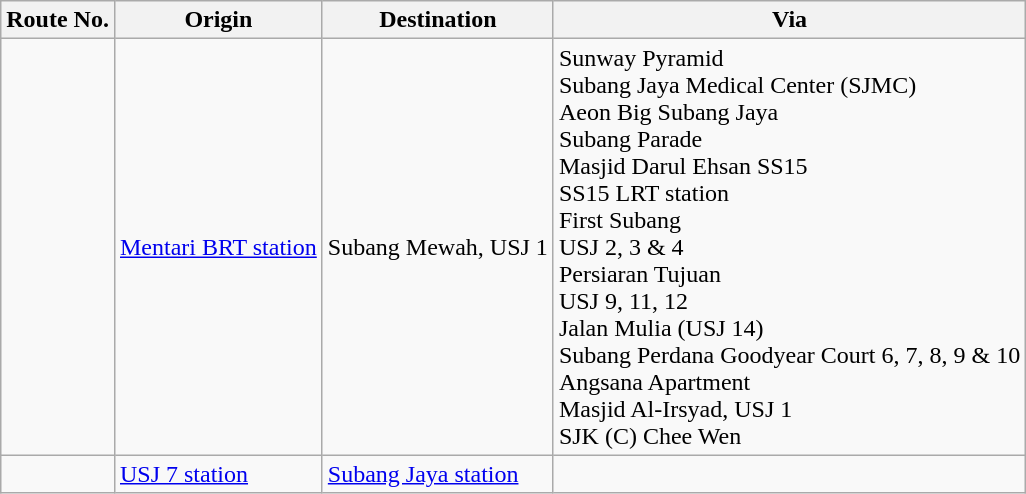<table class="wikitable">
<tr>
<th>Route No.</th>
<th>Origin</th>
<th>Destination</th>
<th>Via</th>
</tr>
<tr>
<td></td>
<td> <a href='#'>Mentari BRT station</a></td>
<td>Subang Mewah, USJ 1</td>
<td>Sunway Pyramid <br> Subang Jaya Medical Center (SJMC) <br> Aeon Big Subang Jaya <br> Subang Parade <br> Masjid Darul Ehsan SS15 <br>  SS15 LRT station <br> First Subang <br> USJ 2, 3 & 4 <br> Persiaran Tujuan <br> USJ 9, 11, 12 <br> Jalan Mulia (USJ 14)<br> Subang Perdana Goodyear Court 6, 7, 8, 9 & 10<br>Angsana Apartment<br>Masjid Al-Irsyad, USJ 1<br>SJK (C) Chee Wen</td>
</tr>
<tr>
<td></td>
<td> <a href='#'>USJ 7 station</a></td>
<td> <a href='#'>Subang Jaya station</a></td>
<td></td>
</tr>
</table>
